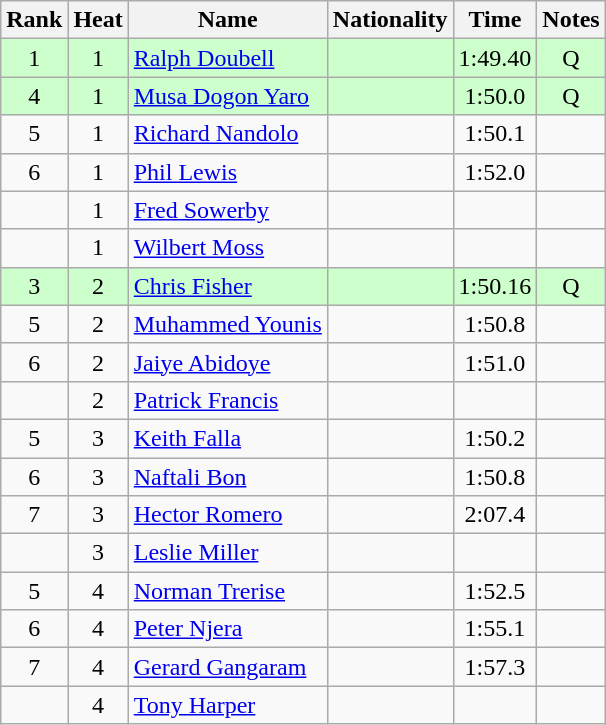<table class="wikitable sortable" style="text-align:center;">
<tr>
<th scope=col>Rank</th>
<th scope=col>Heat</th>
<th scope=col>Name</th>
<th scope=col>Nationality</th>
<th scope=col>Time</th>
<th scope=col>Notes</th>
</tr>
<tr style="background-color: #ccffcc;">
<td>1</td>
<td>1</td>
<td style="text-align:left;"><a href='#'>Ralph Doubell</a></td>
<td style="text-align:left;"></td>
<td>1:49.40</td>
<td>Q</td>
</tr>
<tr style="background-color: #ccffcc;">
<td>4</td>
<td>1</td>
<td style="text-align:left;"><a href='#'>Musa Dogon Yaro</a></td>
<td style="text-align:left;"></td>
<td>1:50.0</td>
<td>Q</td>
</tr>
<tr>
<td>5</td>
<td>1</td>
<td style="text-align:left;"><a href='#'>Richard Nandolo</a></td>
<td style="text-align:left;"></td>
<td>1:50.1</td>
<td></td>
</tr>
<tr>
<td>6</td>
<td>1</td>
<td style="text-align:left;"><a href='#'>Phil Lewis</a></td>
<td style="text-align:left;"></td>
<td>1:52.0</td>
<td></td>
</tr>
<tr>
<td></td>
<td>1</td>
<td style="text-align:left;"><a href='#'>Fred Sowerby</a></td>
<td style="text-align:left;"></td>
<td></td>
<td></td>
</tr>
<tr>
<td></td>
<td>1</td>
<td style="text-align:left;"><a href='#'>Wilbert Moss</a></td>
<td style="text-align:left;"></td>
<td></td>
<td></td>
</tr>
<tr style="background-color: #ccffcc;">
<td>3</td>
<td>2</td>
<td style="text-align:left;"><a href='#'>Chris Fisher</a></td>
<td style="text-align:left;"></td>
<td>1:50.16</td>
<td>Q</td>
</tr>
<tr>
<td>5</td>
<td>2</td>
<td style="text-align:left;"><a href='#'>Muhammed Younis</a></td>
<td style="text-align:left;"></td>
<td>1:50.8</td>
<td></td>
</tr>
<tr>
<td>6</td>
<td>2</td>
<td style="text-align:left;"><a href='#'>Jaiye Abidoye</a></td>
<td style="text-align:left;"></td>
<td>1:51.0</td>
<td></td>
</tr>
<tr>
<td></td>
<td>2</td>
<td style="text-align:left;"><a href='#'>Patrick Francis</a></td>
<td style="text-align:left;"></td>
<td></td>
<td></td>
</tr>
<tr>
<td>5</td>
<td>3</td>
<td style="text-align:left;"><a href='#'>Keith Falla</a></td>
<td style="text-align:left;"></td>
<td>1:50.2</td>
<td></td>
</tr>
<tr>
<td>6</td>
<td>3</td>
<td style="text-align:left;"><a href='#'>Naftali Bon</a></td>
<td style="text-align:left;"></td>
<td>1:50.8</td>
<td></td>
</tr>
<tr>
<td>7</td>
<td>3</td>
<td style="text-align:left;"><a href='#'>Hector Romero</a></td>
<td style="text-align:left;"></td>
<td>2:07.4</td>
<td></td>
</tr>
<tr>
<td></td>
<td>3</td>
<td style="text-align:left;"><a href='#'>Leslie Miller</a></td>
<td style="text-align:left;"></td>
<td></td>
<td></td>
</tr>
<tr>
<td>5</td>
<td>4</td>
<td style="text-align:left;"><a href='#'>Norman Trerise</a></td>
<td style="text-align:left;"></td>
<td>1:52.5</td>
<td></td>
</tr>
<tr>
<td>6</td>
<td>4</td>
<td style="text-align:left;"><a href='#'>Peter Njera</a></td>
<td style="text-align:left;"></td>
<td>1:55.1</td>
<td></td>
</tr>
<tr>
<td>7</td>
<td>4</td>
<td style="text-align:left;"><a href='#'>Gerard Gangaram</a></td>
<td style="text-align:left;"></td>
<td>1:57.3</td>
<td></td>
</tr>
<tr>
<td></td>
<td>4</td>
<td style="text-align:left;"><a href='#'>Tony Harper</a></td>
<td style="text-align:left;"></td>
<td></td>
<td></td>
</tr>
</table>
